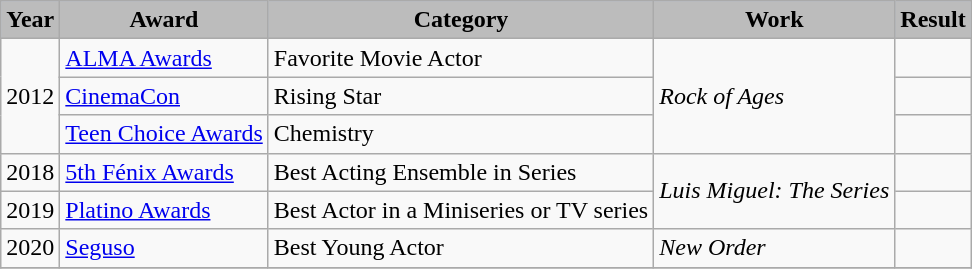<table class="wikitable">
<tr style="background:#b0c4de; text-align:center;">
<th style="background:#bcbcbc;">Year</th>
<th style="background:#bcbcbc;">Award</th>
<th style="background:#bcbcbc;">Category</th>
<th style="background:#bcbcbc;">Work</th>
<th style="background:#bcbcbc;">Result</th>
</tr>
<tr>
<td rowspan="3">2012</td>
<td><a href='#'>ALMA Awards</a></td>
<td>Favorite Movie Actor</td>
<td rowspan="3"><em>Rock of Ages</em></td>
<td></td>
</tr>
<tr>
<td><a href='#'>CinemaCon</a></td>
<td>Rising Star</td>
<td></td>
</tr>
<tr>
<td><a href='#'>Teen Choice Awards</a></td>
<td>Chemistry</td>
<td></td>
</tr>
<tr>
<td>2018</td>
<td><a href='#'>5th Fénix Awards</a></td>
<td>Best Acting Ensemble in Series</td>
<td rowspan="2"><em>Luis Miguel: The Series</em></td>
<td></td>
</tr>
<tr>
<td>2019</td>
<td><a href='#'>Platino Awards</a></td>
<td>Best Actor in a Miniseries or TV series</td>
<td></td>
</tr>
<tr>
<td>2020</td>
<td><a href='#'>Seguso</a></td>
<td>Best Young Actor</td>
<td><em>New Order</em></td>
<td></td>
</tr>
<tr>
</tr>
</table>
